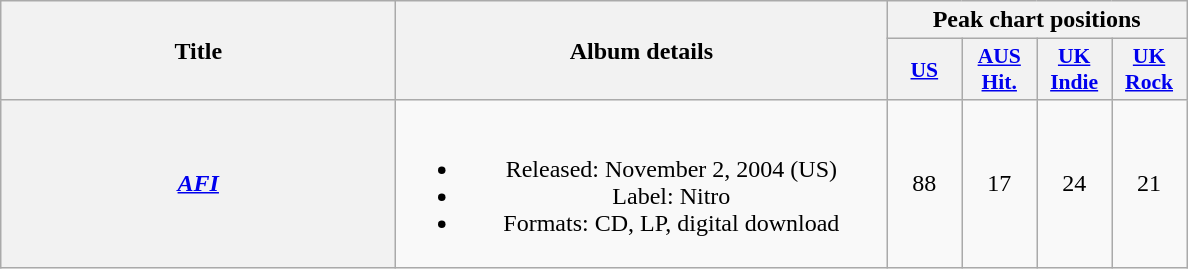<table class="wikitable plainrowheaders" style="text-align:center;">
<tr>
<th scope="col" rowspan="2" style="width:16em;">Title</th>
<th scope="col" rowspan="2" style="width:20em;">Album details</th>
<th scope="col" colspan="4">Peak chart positions</th>
</tr>
<tr>
<th scope="col" style="width:3em;font-size:90%;"><a href='#'>US</a><br></th>
<th scope="col" style="width:3em;font-size:90%;"><a href='#'>AUS<br>Hit.</a><br></th>
<th scope="col" style="width:3em;font-size:90%;"><a href='#'>UK<br>Indie</a><br></th>
<th scope="col" style="width:3em;font-size:90%;"><a href='#'>UK<br>Rock</a><br></th>
</tr>
<tr>
<th scope="row"><em><a href='#'>AFI</a></em></th>
<td><br><ul><li>Released: November 2, 2004 <span>(US)</span></li><li>Label: Nitro</li><li>Formats: CD, LP, digital download</li></ul></td>
<td>88</td>
<td>17</td>
<td>24</td>
<td>21</td>
</tr>
</table>
